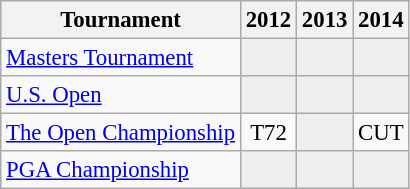<table class="wikitable" style="font-size:95%;text-align:center;">
<tr>
<th>Tournament</th>
<th>2012</th>
<th>2013</th>
<th>2014</th>
</tr>
<tr>
<td align=left><a href='#'>Masters Tournament</a></td>
<td style="background:#eeeeee;"></td>
<td style="background:#eeeeee;"></td>
<td style="background:#eeeeee;"></td>
</tr>
<tr>
<td align=left><a href='#'>U.S. Open</a></td>
<td style="background:#eeeeee;"></td>
<td style="background:#eeeeee;"></td>
<td style="background:#eeeeee;"></td>
</tr>
<tr>
<td align=left><a href='#'>The Open Championship</a></td>
<td>T72</td>
<td style="background:#eeeeee;"></td>
<td>CUT</td>
</tr>
<tr>
<td align=left><a href='#'>PGA Championship</a></td>
<td style="background:#eeeeee;"></td>
<td style="background:#eeeeee;"></td>
<td style="background:#eeeeee;"></td>
</tr>
</table>
